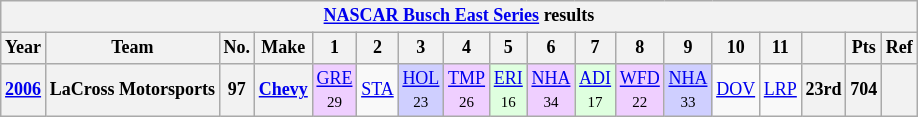<table class="wikitable" style="text-align:center; font-size:75%">
<tr>
<th colspan=36><a href='#'>NASCAR Busch East Series</a> results</th>
</tr>
<tr>
<th>Year</th>
<th>Team</th>
<th>No.</th>
<th>Make</th>
<th>1</th>
<th>2</th>
<th>3</th>
<th>4</th>
<th>5</th>
<th>6</th>
<th>7</th>
<th>8</th>
<th>9</th>
<th>10</th>
<th>11</th>
<th></th>
<th>Pts</th>
<th>Ref</th>
</tr>
<tr>
<th><a href='#'>2006</a></th>
<th>LaCross Motorsports</th>
<th>97</th>
<th><a href='#'>Chevy</a></th>
<td style="background:#EFCFFF;"><a href='#'>GRE</a> <br><small>29</small></td>
<td><a href='#'>STA</a></td>
<td style="background:#CFCFFF;"><a href='#'>HOL</a> <br><small>23</small></td>
<td style="background:#EFCFFF;"><a href='#'>TMP</a> <br><small>26</small></td>
<td style="background:#DFFFDF;"><a href='#'>ERI</a> <br><small>16</small></td>
<td style="background:#EFCFFF;"><a href='#'>NHA</a> <br><small>34</small></td>
<td style="background:#DFFFDF;"><a href='#'>ADI</a> <br><small>17</small></td>
<td style="background:#EFCFFF;"><a href='#'>WFD</a> <br><small>22</small></td>
<td style="background:#CFCFFF;"><a href='#'>NHA</a> <br><small>33</small></td>
<td><a href='#'>DOV</a></td>
<td><a href='#'>LRP</a></td>
<th>23rd</th>
<th>704</th>
<th></th>
</tr>
</table>
